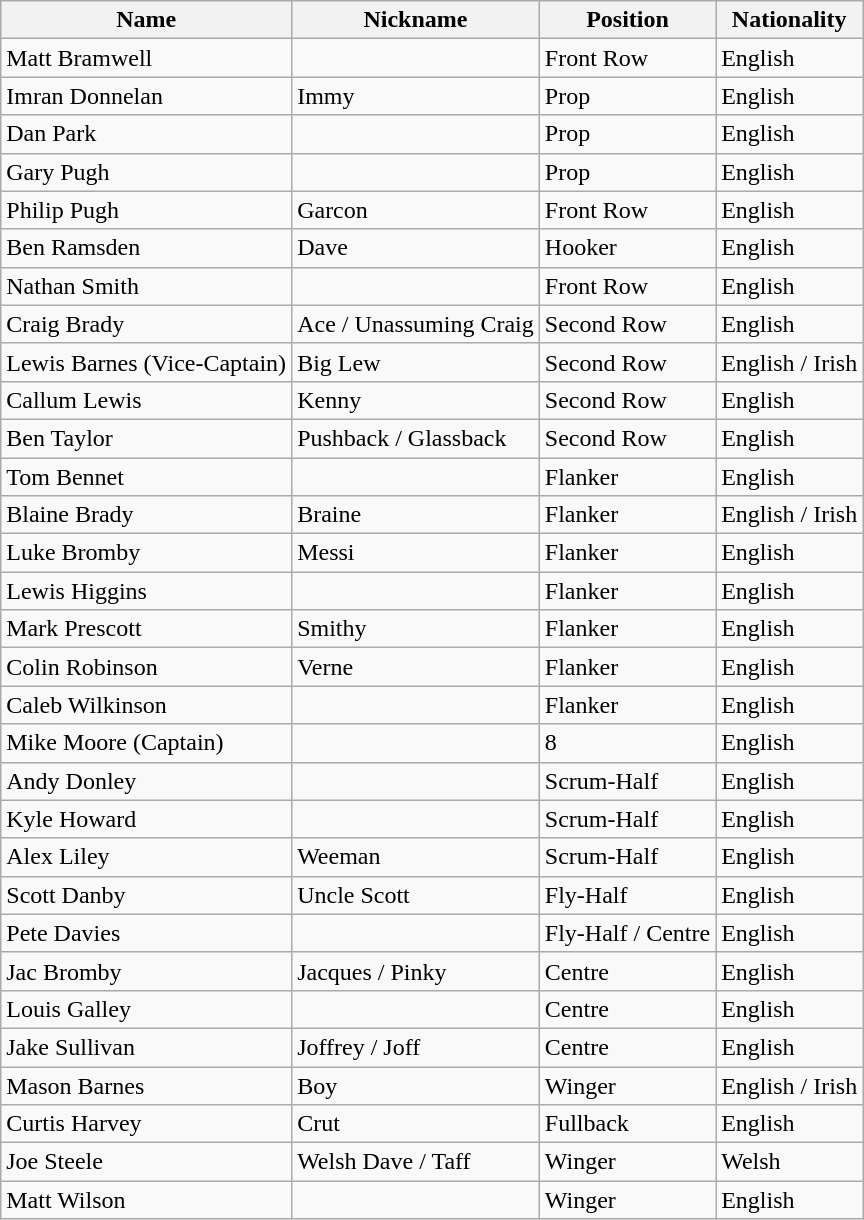<table class="wikitable">
<tr>
<th>Name</th>
<th>Nickname</th>
<th>Position</th>
<th>Nationality</th>
</tr>
<tr>
<td>Matt Bramwell</td>
<td></td>
<td>Front Row</td>
<td>English</td>
</tr>
<tr>
<td>Imran Donnelan</td>
<td>Immy</td>
<td>Prop</td>
<td>English</td>
</tr>
<tr>
<td>Dan Park</td>
<td></td>
<td>Prop</td>
<td>English</td>
</tr>
<tr>
<td>Gary Pugh</td>
<td></td>
<td>Prop</td>
<td>English</td>
</tr>
<tr>
<td>Philip Pugh</td>
<td>Garcon</td>
<td>Front Row</td>
<td>English</td>
</tr>
<tr>
<td>Ben Ramsden</td>
<td>Dave</td>
<td>Hooker</td>
<td>English</td>
</tr>
<tr>
<td>Nathan Smith</td>
<td></td>
<td>Front Row</td>
<td>English</td>
</tr>
<tr>
<td>Craig Brady</td>
<td>Ace / Unassuming Craig</td>
<td>Second Row</td>
<td>English</td>
</tr>
<tr>
<td>Lewis Barnes (Vice-Captain)</td>
<td>Big Lew</td>
<td>Second Row</td>
<td>English / Irish</td>
</tr>
<tr>
<td>Callum Lewis</td>
<td>Kenny</td>
<td>Second Row</td>
<td>English</td>
</tr>
<tr>
<td>Ben Taylor</td>
<td>Pushback / Glassback</td>
<td>Second Row</td>
<td>English</td>
</tr>
<tr>
<td>Tom Bennet</td>
<td></td>
<td>Flanker</td>
<td>English</td>
</tr>
<tr>
<td>Blaine Brady</td>
<td>Braine</td>
<td>Flanker</td>
<td>English / Irish</td>
</tr>
<tr>
<td>Luke Bromby</td>
<td>Messi</td>
<td>Flanker</td>
<td>English</td>
</tr>
<tr>
<td>Lewis Higgins</td>
<td></td>
<td>Flanker</td>
<td>English</td>
</tr>
<tr>
<td>Mark Prescott</td>
<td>Smithy</td>
<td>Flanker</td>
<td>English</td>
</tr>
<tr>
<td>Colin Robinson</td>
<td>Verne</td>
<td>Flanker</td>
<td>English</td>
</tr>
<tr>
<td>Caleb Wilkinson</td>
<td></td>
<td>Flanker</td>
<td>English</td>
</tr>
<tr>
<td>Mike Moore (Captain)</td>
<td></td>
<td>8</td>
<td>English</td>
</tr>
<tr>
<td>Andy Donley</td>
<td></td>
<td>Scrum-Half</td>
<td>English</td>
</tr>
<tr>
<td>Kyle Howard</td>
<td></td>
<td>Scrum-Half</td>
<td>English</td>
</tr>
<tr>
<td>Alex Liley</td>
<td>Weeman</td>
<td>Scrum-Half</td>
<td>English</td>
</tr>
<tr>
<td>Scott Danby</td>
<td>Uncle Scott</td>
<td>Fly-Half</td>
<td>English</td>
</tr>
<tr>
<td>Pete Davies</td>
<td></td>
<td>Fly-Half / Centre</td>
<td>English</td>
</tr>
<tr>
<td>Jac Bromby</td>
<td>Jacques / Pinky</td>
<td>Centre</td>
<td>English</td>
</tr>
<tr>
<td>Louis Galley</td>
<td></td>
<td>Centre</td>
<td>English</td>
</tr>
<tr>
<td>Jake Sullivan</td>
<td>Joffrey / Joff</td>
<td>Centre</td>
<td>English</td>
</tr>
<tr>
<td>Mason Barnes</td>
<td>Boy</td>
<td>Winger</td>
<td>English / Irish</td>
</tr>
<tr>
<td>Curtis Harvey</td>
<td>Crut</td>
<td>Fullback</td>
<td>English</td>
</tr>
<tr>
<td>Joe Steele</td>
<td>Welsh Dave / Taff</td>
<td>Winger</td>
<td>Welsh</td>
</tr>
<tr>
<td>Matt Wilson</td>
<td></td>
<td>Winger</td>
<td>English</td>
</tr>
</table>
